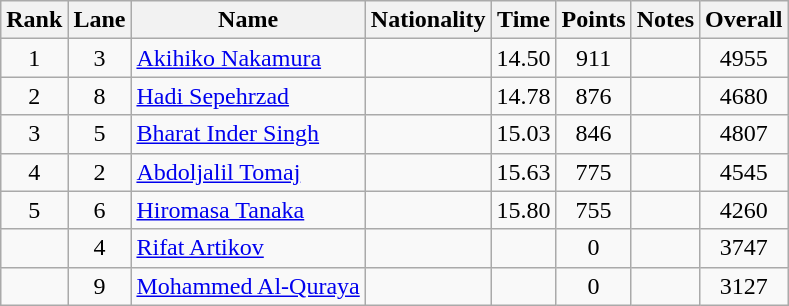<table class="wikitable sortable" style="text-align:center">
<tr>
<th>Rank</th>
<th>Lane</th>
<th>Name</th>
<th>Nationality</th>
<th>Time</th>
<th>Points</th>
<th>Notes</th>
<th>Overall</th>
</tr>
<tr>
<td>1</td>
<td>3</td>
<td align="left"><a href='#'>Akihiko Nakamura</a></td>
<td align=left></td>
<td>14.50</td>
<td>911</td>
<td></td>
<td>4955</td>
</tr>
<tr>
<td>2</td>
<td>8</td>
<td align="left"><a href='#'>Hadi Sepehrzad</a></td>
<td align=left></td>
<td>14.78</td>
<td>876</td>
<td></td>
<td>4680</td>
</tr>
<tr>
<td>3</td>
<td>5</td>
<td align="left"><a href='#'>Bharat Inder Singh</a></td>
<td align=left></td>
<td>15.03</td>
<td>846</td>
<td></td>
<td>4807</td>
</tr>
<tr>
<td>4</td>
<td>2</td>
<td align="left"><a href='#'>Abdoljalil Tomaj</a></td>
<td align=left></td>
<td>15.63</td>
<td>775</td>
<td></td>
<td>4545</td>
</tr>
<tr>
<td>5</td>
<td>6</td>
<td align="left"><a href='#'>Hiromasa Tanaka</a></td>
<td align=left></td>
<td>15.80</td>
<td>755</td>
<td></td>
<td>4260</td>
</tr>
<tr>
<td></td>
<td>4</td>
<td align="left"><a href='#'>Rifat Artikov</a></td>
<td align=left></td>
<td></td>
<td>0</td>
<td></td>
<td>3747</td>
</tr>
<tr>
<td></td>
<td>9</td>
<td align="left"><a href='#'>Mohammed Al-Quraya</a></td>
<td align=left></td>
<td></td>
<td>0</td>
<td></td>
<td>3127</td>
</tr>
</table>
